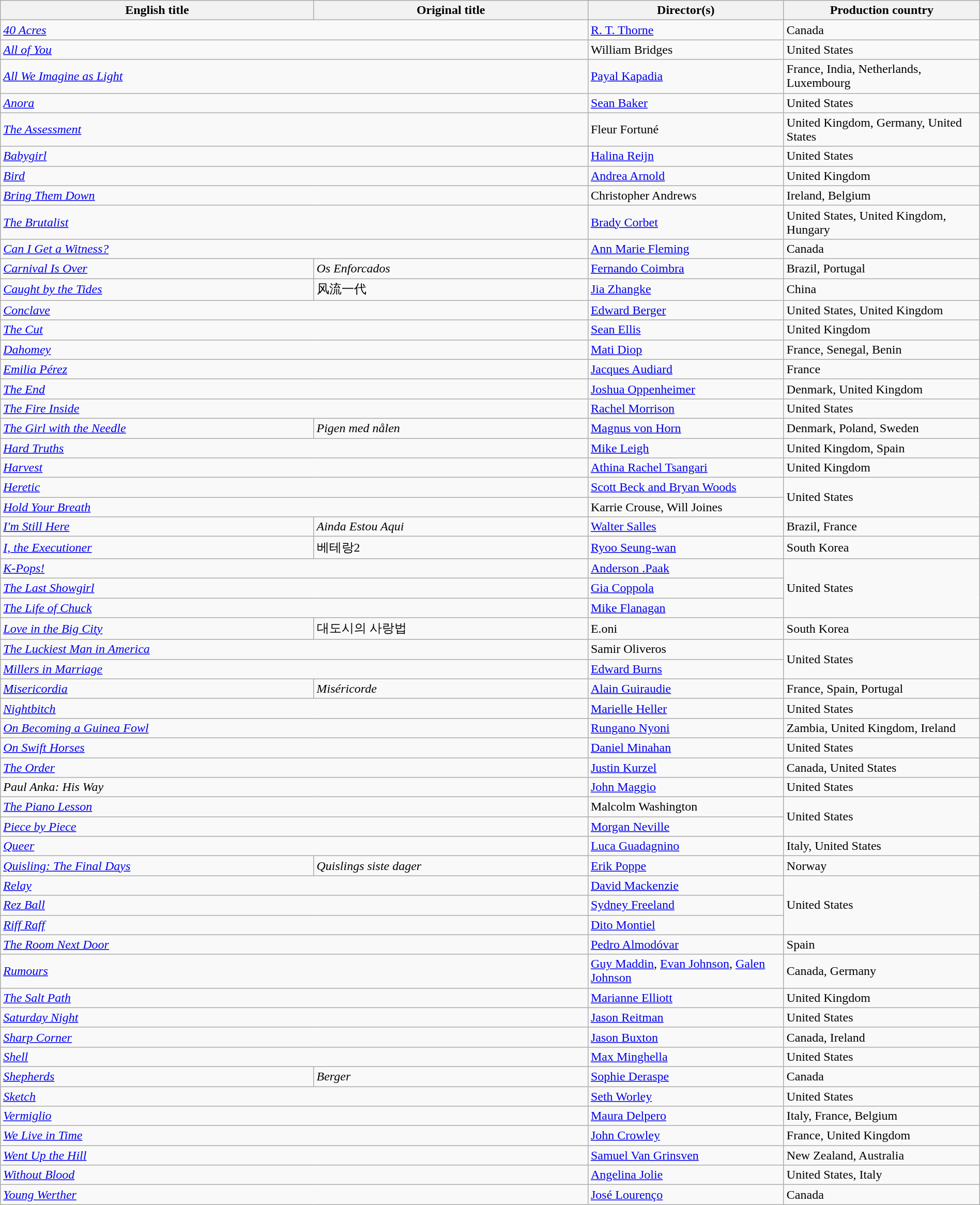<table class="wikitable sortable" style="width:100%; margin-bottom:4px">
<tr>
<th scope="col" width="32%">English title</th>
<th scope="col" width="28%">Original title</th>
<th scope="col" width="20%">Director(s)</th>
<th scope="col" width="20%">Production country</th>
</tr>
<tr>
<td colspan=2><em><a href='#'>40 Acres</a></em></td>
<td><a href='#'>R. T. Thorne</a></td>
<td>Canada</td>
</tr>
<tr>
<td colspan=2><em><a href='#'>All of You</a></em></td>
<td>William Bridges</td>
<td>United States</td>
</tr>
<tr>
<td colspan=2><em><a href='#'>All We Imagine as Light</a></em></td>
<td><a href='#'>Payal Kapadia</a></td>
<td>France, India, Netherlands, Luxembourg</td>
</tr>
<tr>
<td colspan=2><em><a href='#'>Anora</a></em></td>
<td><a href='#'>Sean Baker</a></td>
<td>United States</td>
</tr>
<tr>
<td colspan=2><em><a href='#'>The Assessment</a></em></td>
<td>Fleur Fortuné</td>
<td>United Kingdom, Germany, United States</td>
</tr>
<tr>
<td colspan=2><em><a href='#'>Babygirl</a></em></td>
<td><a href='#'>Halina Reijn</a></td>
<td>United States</td>
</tr>
<tr>
<td colspan=2><em><a href='#'>Bird</a></em></td>
<td><a href='#'>Andrea Arnold</a></td>
<td>United Kingdom</td>
</tr>
<tr>
<td colspan=2><em><a href='#'>Bring Them Down</a></em></td>
<td>Christopher Andrews</td>
<td>Ireland, Belgium</td>
</tr>
<tr>
<td colspan=2><em><a href='#'>The Brutalist</a></em></td>
<td><a href='#'>Brady Corbet</a></td>
<td>United States, United Kingdom, Hungary</td>
</tr>
<tr>
<td colspan=2><em><a href='#'>Can I Get a Witness?</a></em></td>
<td><a href='#'>Ann Marie Fleming</a></td>
<td>Canada</td>
</tr>
<tr>
<td><em><a href='#'>Carnival Is Over</a></em></td>
<td><em>Os Enforcados</em></td>
<td><a href='#'>Fernando Coimbra</a></td>
<td>Brazil, Portugal</td>
</tr>
<tr>
<td><em><a href='#'>Caught by the Tides</a></em></td>
<td>风流一代</td>
<td><a href='#'>Jia Zhangke</a></td>
<td>China</td>
</tr>
<tr>
<td colspan=2><em><a href='#'>Conclave</a></em></td>
<td><a href='#'>Edward Berger</a></td>
<td>United States, United Kingdom</td>
</tr>
<tr>
<td colspan=2><em><a href='#'>The Cut</a></em></td>
<td><a href='#'>Sean Ellis</a></td>
<td>United Kingdom</td>
</tr>
<tr>
<td colspan=2><em><a href='#'>Dahomey</a></em></td>
<td><a href='#'>Mati Diop</a></td>
<td>France, Senegal, Benin</td>
</tr>
<tr>
<td colspan=2><em><a href='#'>Emilia Pérez</a></em></td>
<td><a href='#'>Jacques Audiard</a></td>
<td>France</td>
</tr>
<tr>
<td colspan=2><em><a href='#'>The End</a></em></td>
<td><a href='#'>Joshua Oppenheimer</a></td>
<td>Denmark, United Kingdom</td>
</tr>
<tr>
<td colspan=2><em><a href='#'>The Fire Inside</a></em></td>
<td><a href='#'>Rachel Morrison</a></td>
<td>United States</td>
</tr>
<tr>
<td><em><a href='#'>The Girl with the Needle</a></em></td>
<td><em>Pigen med nålen</em></td>
<td><a href='#'>Magnus von Horn</a></td>
<td>Denmark, Poland, Sweden</td>
</tr>
<tr>
<td colspan=2><em><a href='#'>Hard Truths</a></em></td>
<td><a href='#'>Mike Leigh</a></td>
<td>United Kingdom, Spain</td>
</tr>
<tr>
<td colspan=2><em><a href='#'>Harvest</a></em></td>
<td><a href='#'>Athina Rachel Tsangari</a></td>
<td>United Kingdom</td>
</tr>
<tr>
<td colspan=2><em><a href='#'>Heretic</a></em></td>
<td><a href='#'>Scott Beck and Bryan Woods</a></td>
<td rowspan="2">United States</td>
</tr>
<tr>
<td colspan=2><em><a href='#'>Hold Your Breath</a></em></td>
<td>Karrie Crouse, Will Joines</td>
</tr>
<tr>
<td><em><a href='#'>I'm Still Here</a></em></td>
<td><em>Ainda Estou Aqui</em></td>
<td><a href='#'>Walter Salles</a></td>
<td>Brazil, France</td>
</tr>
<tr>
<td><em><a href='#'>I, the Executioner</a></em></td>
<td>베테랑2</td>
<td><a href='#'>Ryoo Seung-wan</a></td>
<td>South Korea</td>
</tr>
<tr>
<td colspan=2><em><a href='#'>K-Pops!</a></em></td>
<td><a href='#'>Anderson .Paak</a></td>
<td rowspan="3">United States</td>
</tr>
<tr>
<td colspan=2><em><a href='#'>The Last Showgirl</a></em></td>
<td><a href='#'>Gia Coppola</a></td>
</tr>
<tr>
<td colspan=2><em><a href='#'>The Life of Chuck</a></em></td>
<td><a href='#'>Mike Flanagan</a></td>
</tr>
<tr>
<td><em><a href='#'>Love in the Big City</a></em></td>
<td>대도시의 사랑법</td>
<td>E.oni</td>
<td>South Korea</td>
</tr>
<tr>
<td colspan=2><em><a href='#'>The Luckiest Man in America</a></em></td>
<td>Samir Oliveros</td>
<td rowspan="2">United States</td>
</tr>
<tr>
<td colspan=2><em><a href='#'>Millers in Marriage</a></em></td>
<td><a href='#'>Edward Burns</a></td>
</tr>
<tr>
<td><em><a href='#'>Misericordia</a></em></td>
<td><em>Miséricorde</em></td>
<td><a href='#'>Alain Guiraudie</a></td>
<td>France, Spain, Portugal</td>
</tr>
<tr>
<td colspan=2><em><a href='#'>Nightbitch</a></em></td>
<td><a href='#'>Marielle Heller</a></td>
<td>United States</td>
</tr>
<tr>
<td colspan=2><em><a href='#'>On Becoming a Guinea Fowl</a></em></td>
<td><a href='#'>Rungano Nyoni</a></td>
<td>Zambia, United Kingdom, Ireland</td>
</tr>
<tr>
<td colspan=2><em><a href='#'>On Swift Horses</a></em></td>
<td><a href='#'>Daniel Minahan</a></td>
<td>United States</td>
</tr>
<tr>
<td colspan=2><em><a href='#'>The Order</a></em></td>
<td><a href='#'>Justin Kurzel</a></td>
<td>Canada, United States</td>
</tr>
<tr>
<td colspan=2><em>Paul Anka: His Way</em></td>
<td><a href='#'>John Maggio</a></td>
<td>United States</td>
</tr>
<tr>
<td colspan=2><em><a href='#'>The Piano Lesson</a></em></td>
<td>Malcolm Washington</td>
<td rowspan="2">United States</td>
</tr>
<tr>
<td colspan=2><em><a href='#'>Piece by Piece</a></em></td>
<td><a href='#'>Morgan Neville</a></td>
</tr>
<tr>
<td colspan=2><em><a href='#'>Queer</a></em></td>
<td><a href='#'>Luca Guadagnino</a></td>
<td>Italy, United States</td>
</tr>
<tr>
<td><em><a href='#'>Quisling: The Final Days</a></em></td>
<td><em>Quislings siste dager</em></td>
<td><a href='#'>Erik Poppe</a></td>
<td>Norway</td>
</tr>
<tr>
<td colspan=2><em><a href='#'>Relay</a></em></td>
<td><a href='#'>David Mackenzie</a></td>
<td rowspan="3">United States</td>
</tr>
<tr>
<td colspan=2><em><a href='#'>Rez Ball</a></em></td>
<td><a href='#'>Sydney Freeland</a></td>
</tr>
<tr>
<td colspan=2><em><a href='#'>Riff Raff</a></em></td>
<td><a href='#'>Dito Montiel</a></td>
</tr>
<tr>
<td colspan=2><em><a href='#'>The Room Next Door</a></em></td>
<td><a href='#'>Pedro Almodóvar</a></td>
<td>Spain</td>
</tr>
<tr>
<td colspan=2><em><a href='#'>Rumours</a></em></td>
<td><a href='#'>Guy Maddin</a>, <a href='#'>Evan Johnson</a>, <a href='#'>Galen Johnson</a></td>
<td>Canada, Germany</td>
</tr>
<tr>
<td colspan=2><em><a href='#'>The Salt Path</a></em></td>
<td><a href='#'>Marianne Elliott</a></td>
<td>United Kingdom</td>
</tr>
<tr>
<td colspan=2><em><a href='#'>Saturday Night</a></em></td>
<td><a href='#'>Jason Reitman</a></td>
<td>United States</td>
</tr>
<tr>
<td colspan=2><em><a href='#'>Sharp Corner</a></em></td>
<td><a href='#'>Jason Buxton</a></td>
<td>Canada, Ireland</td>
</tr>
<tr>
<td colspan=2><em><a href='#'>Shell</a></em></td>
<td><a href='#'>Max Minghella</a></td>
<td>United States</td>
</tr>
<tr>
<td><em><a href='#'>Shepherds</a></em></td>
<td><em>Berger</em></td>
<td><a href='#'>Sophie Deraspe</a></td>
<td>Canada</td>
</tr>
<tr>
<td colspan=2><em><a href='#'>Sketch</a></em></td>
<td><a href='#'>Seth Worley</a></td>
<td>United States</td>
</tr>
<tr>
<td colspan=2><em><a href='#'>Vermiglio</a></em></td>
<td><a href='#'>Maura Delpero</a></td>
<td>Italy, France, Belgium</td>
</tr>
<tr>
<td colspan=2><em><a href='#'>We Live in Time</a></em></td>
<td><a href='#'>John Crowley</a></td>
<td>France, United Kingdom</td>
</tr>
<tr>
<td colspan=2><em><a href='#'>Went Up the Hill</a></em></td>
<td><a href='#'>Samuel Van Grinsven</a></td>
<td>New Zealand, Australia</td>
</tr>
<tr>
<td colspan=2><em><a href='#'>Without Blood</a></em></td>
<td><a href='#'>Angelina Jolie</a></td>
<td>United States, Italy</td>
</tr>
<tr>
<td colspan=2><em><a href='#'>Young Werther</a></em></td>
<td><a href='#'>José Lourenço</a></td>
<td>Canada</td>
</tr>
</table>
